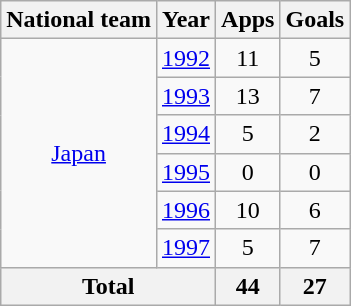<table class="wikitable" style="text-align:center">
<tr>
<th>National team</th>
<th>Year</th>
<th>Apps</th>
<th>Goals</th>
</tr>
<tr>
<td rowspan="6"><a href='#'>Japan</a></td>
<td><a href='#'>1992</a></td>
<td>11</td>
<td>5</td>
</tr>
<tr>
<td><a href='#'>1993</a></td>
<td>13</td>
<td>7</td>
</tr>
<tr>
<td><a href='#'>1994</a></td>
<td>5</td>
<td>2</td>
</tr>
<tr>
<td><a href='#'>1995</a></td>
<td>0</td>
<td>0</td>
</tr>
<tr>
<td><a href='#'>1996</a></td>
<td>10</td>
<td>6</td>
</tr>
<tr>
<td><a href='#'>1997</a></td>
<td>5</td>
<td>7</td>
</tr>
<tr>
<th colspan="2">Total</th>
<th>44</th>
<th>27</th>
</tr>
</table>
